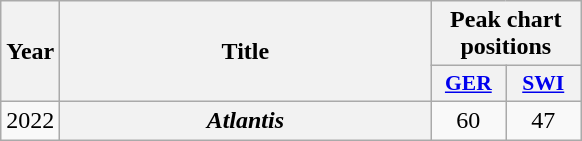<table class="wikitable plainrowheaders" style="text-align:center;">
<tr>
<th scope="col" rowspan="2">Year</th>
<th scope="col" rowspan="2" style="width:15em;">Title</th>
<th scope="col" colspan="10">Peak chart positions</th>
</tr>
<tr>
<th scope="col" style="width:3em;font-size:90%;"><a href='#'>GER</a><br></th>
<th scope="col" style="width:3em;font-size:90%;"><a href='#'>SWI</a><br></th>
</tr>
<tr>
<td>2022</td>
<th scope="row"><em>Atlantis</em></th>
<td style="text-align:center;">60</td>
<td style="text-align:center;">47</td>
</tr>
</table>
